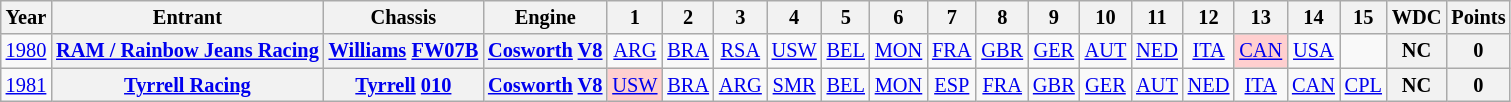<table class="wikitable" style="text-align:center; font-size:85%">
<tr>
<th>Year</th>
<th>Entrant</th>
<th>Chassis</th>
<th>Engine</th>
<th>1</th>
<th>2</th>
<th>3</th>
<th>4</th>
<th>5</th>
<th>6</th>
<th>7</th>
<th>8</th>
<th>9</th>
<th>10</th>
<th>11</th>
<th>12</th>
<th>13</th>
<th>14</th>
<th>15</th>
<th>WDC</th>
<th>Points</th>
</tr>
<tr>
<td><a href='#'>1980</a></td>
<th nowrap><a href='#'>RAM / Rainbow Jeans Racing</a></th>
<th nowrap><a href='#'>Williams</a> <a href='#'>FW07B</a></th>
<th nowrap><a href='#'>Cosworth</a> <a href='#'>V8</a></th>
<td><a href='#'>ARG</a></td>
<td><a href='#'>BRA</a></td>
<td><a href='#'>RSA</a></td>
<td><a href='#'>USW</a></td>
<td><a href='#'>BEL</a></td>
<td><a href='#'>MON</a></td>
<td><a href='#'>FRA</a></td>
<td><a href='#'>GBR</a></td>
<td><a href='#'>GER</a></td>
<td><a href='#'>AUT</a></td>
<td><a href='#'>NED</a></td>
<td><a href='#'>ITA</a></td>
<td style="background:#FFCFCF;"><a href='#'>CAN</a><br></td>
<td><a href='#'>USA</a></td>
<td></td>
<th>NC</th>
<th>0</th>
</tr>
<tr>
<td><a href='#'>1981</a></td>
<th nowrap><a href='#'>Tyrrell Racing</a></th>
<th nowrap><a href='#'>Tyrrell</a> <a href='#'>010</a></th>
<th nowrap><a href='#'>Cosworth</a> <a href='#'>V8</a></th>
<td style="background:#FFCFCF;"><a href='#'>USW</a><br></td>
<td><a href='#'>BRA</a></td>
<td><a href='#'>ARG</a></td>
<td><a href='#'>SMR</a></td>
<td><a href='#'>BEL</a></td>
<td><a href='#'>MON</a></td>
<td><a href='#'>ESP</a></td>
<td><a href='#'>FRA</a></td>
<td><a href='#'>GBR</a></td>
<td><a href='#'>GER</a></td>
<td><a href='#'>AUT</a></td>
<td><a href='#'>NED</a></td>
<td><a href='#'>ITA</a></td>
<td><a href='#'>CAN</a></td>
<td><a href='#'>CPL</a></td>
<th>NC</th>
<th>0</th>
</tr>
</table>
